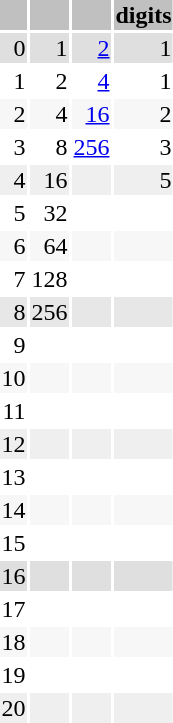<table class="mw-collapsible" style="text-align:right;">
<tr style="background:#c0c0c0;" |>
<th></th>
<th></th>
<th> </th>
<th>digits</th>
</tr>
<tr style="background:#dfdfdf;" |>
<td>0</td>
<td>1</td>
<td><a href='#'>2</a></td>
<td>1</td>
</tr>
<tr style="background:white;" |>
<td>1</td>
<td>2</td>
<td><a href='#'>4</a></td>
<td>1</td>
</tr>
<tr style="background:#f7f7f7;" |>
<td>2</td>
<td>4</td>
<td><a href='#'>16</a></td>
<td>2</td>
</tr>
<tr style="background:white;" |>
<td>3</td>
<td>8</td>
<td><a href='#'>256</a></td>
<td>3</td>
</tr>
<tr style="background:#efefef;" |>
<td>4</td>
<td>16</td>
<td><a href='#'></a></td>
<td>5</td>
</tr>
<tr style="background:white;" |>
<td>5</td>
<td>32</td>
<td></td>
<td></td>
</tr>
<tr style="background:#f7f7f7;" |>
<td>6</td>
<td>64</td>
<td></td>
<td></td>
</tr>
<tr style="background:white;" |>
<td>7</td>
<td>128</td>
<td></td>
<td></td>
</tr>
<tr style="background:#e7e7e7;" |>
<td>8</td>
<td>256</td>
<td></td>
<td></td>
</tr>
<tr style="background:white;" |>
<td>9</td>
<td></td>
<td></td>
<td></td>
</tr>
<tr style="background:#f7f7f7;" |>
<td>10</td>
<td></td>
<td></td>
<td></td>
</tr>
<tr style="background:white;" |>
<td>11</td>
<td></td>
<td></td>
<td></td>
</tr>
<tr style="background:#efefef;" |>
<td>12</td>
<td></td>
<td></td>
<td></td>
</tr>
<tr style="background:white;" |>
<td>13</td>
<td></td>
<td></td>
<td></td>
</tr>
<tr style="background:#f7f7f7;" |>
<td>14</td>
<td></td>
<td></td>
<td></td>
</tr>
<tr style="background:white;" |>
<td>15</td>
<td></td>
<td></td>
<td></td>
</tr>
<tr style="background:#dfdfdf;" |>
<td>16</td>
<td></td>
<td></td>
<td></td>
</tr>
<tr style="background:white;" |>
<td>17</td>
<td></td>
<td></td>
<td></td>
</tr>
<tr style="background:#f7f7f7;" |>
<td>18</td>
<td></td>
<td></td>
<td></td>
</tr>
<tr style="background:white;" |>
<td>19</td>
<td></td>
<td></td>
<td></td>
</tr>
<tr style="background:#efefef;" |>
<td>20</td>
<td></td>
<td></td>
<td></td>
</tr>
</table>
